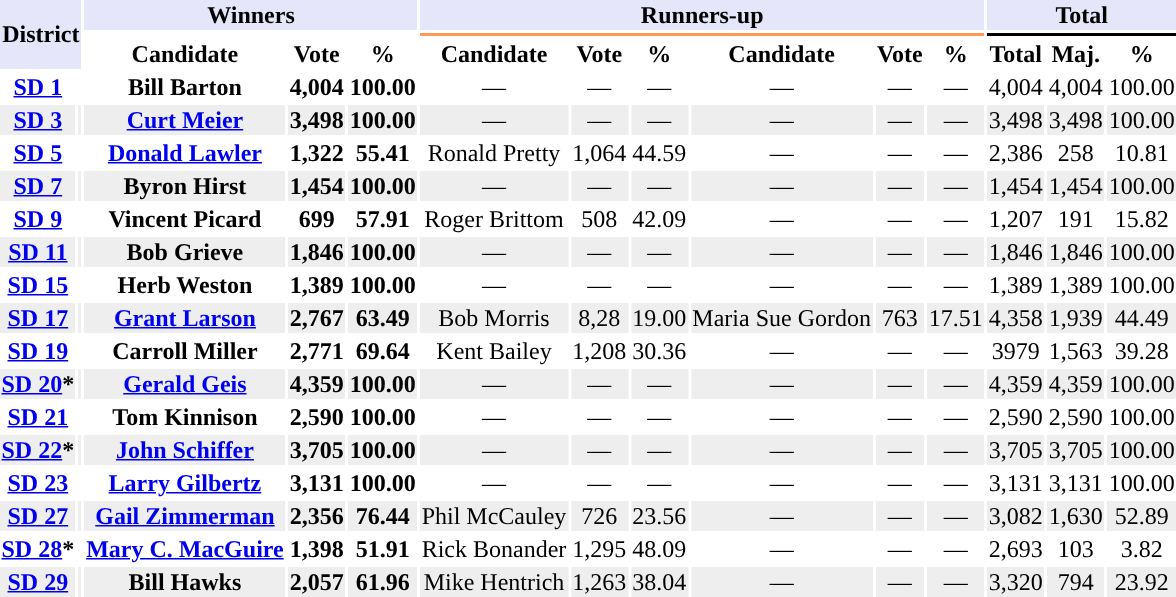<table class="toccolours sortable" style="text-align:center;">
<tr style="background:lavender">
<th rowspan="3" colspan="2">District</th>
<th colspan=3>Winners</th>
<th colspan=6>Runners-up</th>
<th colspan=3>Total</th>
</tr>
<tr>
<th colspan=3 style="background-color:"></th>
<th colspan=6 style="background-color:#FF9955"></th>
<th colspan=3 style="background-color:#000000"></th>
</tr>
<tr>
<th align="center">Candidate</th>
<th align="center">Vote</th>
<th align="center">%</th>
<th align="center">Candidate</th>
<th align="center">Vote</th>
<th align="center">%</th>
<th align="center">Candidate</th>
<th align="center">Vote</th>
<th align="center">%</th>
<th align="center">Total</th>
<th align="center">Maj.</th>
<th align="center">%</th>
</tr>
<tr>
<th><a href='#'>SD 1</a></th>
<td style="background-color:"></td>
<td><strong>Bill Barton</strong></td>
<td><strong>4,004</strong></td>
<td><strong>100.00</strong></td>
<td>—</td>
<td>—</td>
<td>—</td>
<td>—</td>
<td>—</td>
<td>—</td>
<td>4,004</td>
<td>4,004</td>
<td>100.00</td>
</tr>
<tr style="background:#EEEEEE;">
<th><a href='#'>SD 3</a></th>
<td style="background-color:"></td>
<td><strong><a href='#'>Curt Meier</a></strong></td>
<td><strong>3,498</strong></td>
<td><strong>100.00</strong></td>
<td>—</td>
<td>—</td>
<td>—</td>
<td>—</td>
<td>—</td>
<td>—</td>
<td>3,498</td>
<td>3,498</td>
<td>100.00</td>
</tr>
<tr>
<th><a href='#'>SD 5</a></th>
<td style="background-color:"></td>
<td><strong><a href='#'>Donald Lawler</a></strong></td>
<td><strong>1,322</strong></td>
<td><strong>55.41</strong></td>
<td>Ronald Pretty</td>
<td>1,064</td>
<td>44.59</td>
<td>—</td>
<td>—</td>
<td>—</td>
<td>2,386</td>
<td>258</td>
<td>10.81</td>
</tr>
<tr style="background:#EEEEEE;">
<th><a href='#'>SD 7</a></th>
<td style="background-color:"></td>
<td><strong>Byron Hirst</strong></td>
<td><strong>1,454</strong></td>
<td><strong>100.00</strong></td>
<td>—</td>
<td>—</td>
<td>—</td>
<td>—</td>
<td>—</td>
<td>—</td>
<td>1,454</td>
<td>1,454</td>
<td>100.00</td>
</tr>
<tr>
<th><a href='#'>SD 9</a></th>
<td style="background-color:"></td>
<td><strong>Vincent Picard</strong></td>
<td><strong>699	</strong></td>
<td><strong>57.91</strong></td>
<td>Roger Brittom</td>
<td>508</td>
<td>42.09</td>
<td>—</td>
<td>—</td>
<td>—</td>
<td>1,207</td>
<td>191</td>
<td>15.82</td>
</tr>
<tr style="background:#EEEEEE;">
<th><a href='#'>SD 11</a></th>
<td style="background-color:"></td>
<td><strong>Bob Grieve</strong></td>
<td><strong>1,846</strong></td>
<td><strong>100.00</strong></td>
<td>—</td>
<td>—</td>
<td>—</td>
<td>—</td>
<td>—</td>
<td>—</td>
<td>1,846</td>
<td>1,846</td>
<td>100.00</td>
</tr>
<tr>
<th><a href='#'>SD 15</a></th>
<td style="background-color:"></td>
<td><strong>Herb Weston</strong></td>
<td><strong>1,389</strong></td>
<td><strong>100.00</strong></td>
<td>—</td>
<td>—</td>
<td>—</td>
<td>—</td>
<td>—</td>
<td>—</td>
<td>1,389</td>
<td>1,389</td>
<td>100.00</td>
</tr>
<tr style="background:#EEEEEE;">
<th><a href='#'>SD 17</a></th>
<td style="background-color:"></td>
<td><strong><a href='#'>Grant Larson</a></strong></td>
<td><strong>2,767</strong></td>
<td><strong>63.49</strong></td>
<td>Bob Morris</td>
<td>8,28</td>
<td>19.00</td>
<td>Maria Sue Gordon</td>
<td>763</td>
<td>17.51</td>
<td>4,358</td>
<td>1,939</td>
<td>44.49</td>
</tr>
<tr>
<th><a href='#'>SD 19</a></th>
<td style="background-color:"></td>
<td><strong>Carroll Miller</strong></td>
<td><strong>2,771</strong></td>
<td><strong>69.64</strong></td>
<td>Kent Bailey</td>
<td>1,208</td>
<td>30.36</td>
<td>—</td>
<td>—</td>
<td>—</td>
<td>3979</td>
<td>1,563</td>
<td>39.28</td>
</tr>
<tr style="background:#EEEEEE;">
<th><a href='#'>SD 20</a>*</th>
<td style="background-color:"></td>
<td><strong><a href='#'>Gerald Geis</a></strong></td>
<td><strong>4,359</strong></td>
<td><strong>100.00</strong></td>
<td>—</td>
<td>—</td>
<td>—</td>
<td>—</td>
<td>—</td>
<td>—</td>
<td>4,359</td>
<td>4,359</td>
<td>100.00</td>
</tr>
<tr>
<th><a href='#'>SD 21</a></th>
<td style="background-color:"></td>
<td><strong>Tom Kinnison</strong></td>
<td><strong>2,590</strong></td>
<td><strong>100.00</strong></td>
<td>—</td>
<td>—</td>
<td>—</td>
<td>—</td>
<td>—</td>
<td>—</td>
<td>2,590</td>
<td>2,590</td>
<td>100.00</td>
</tr>
<tr style="background:#EEEEEE;">
<th><a href='#'>SD 22</a>*</th>
<td style="background-color:"></td>
<td><strong><a href='#'>John Schiffer</a></strong></td>
<td><strong>3,705</strong></td>
<td><strong>100.00</strong></td>
<td>—</td>
<td>—</td>
<td>—</td>
<td>—</td>
<td>—</td>
<td>—</td>
<td>3,705</td>
<td>3,705</td>
<td>100.00</td>
</tr>
<tr>
<th><a href='#'>SD 23</a></th>
<td style="background-color:"></td>
<td><strong><a href='#'>Larry Gilbertz</a></strong></td>
<td><strong>3,131</strong></td>
<td><strong>100.00</strong></td>
<td>—</td>
<td>—</td>
<td>—</td>
<td>—</td>
<td>—</td>
<td>—</td>
<td>3,131</td>
<td>3,131</td>
<td>100.00</td>
</tr>
<tr style="background:#EEEEEE;">
<th><a href='#'>SD 27</a></th>
<td style="background-color:"></td>
<td><strong><a href='#'>Gail Zimmerman</a></strong></td>
<td><strong>2,356</strong></td>
<td><strong>76.44</strong></td>
<td>Phil McCauley</td>
<td>726</td>
<td>23.56</td>
<td>—</td>
<td>—</td>
<td>—</td>
<td>3,082</td>
<td>1,630</td>
<td>52.89</td>
</tr>
<tr>
<th><a href='#'>SD 28</a>*</th>
<td style="background-color:"></td>
<td><strong><a href='#'>Mary C. MacGuire</a></strong></td>
<td><strong>1,398</strong></td>
<td><strong>51.91</strong></td>
<td>Rick Bonander</td>
<td>1,295</td>
<td>48.09</td>
<td>—</td>
<td>—</td>
<td>—</td>
<td>2,693</td>
<td>103</td>
<td>3.82</td>
</tr>
<tr style="background:#EEEEEE;">
<th><a href='#'>SD 29</a></th>
<td style="background-color:"></td>
<td><strong>Bill Hawks</strong></td>
<td><strong>2,057</strong></td>
<td><strong>61.96</strong></td>
<td>Mike Hentrich</td>
<td>1,263</td>
<td>38.04</td>
<td>—</td>
<td>—</td>
<td>—</td>
<td>3,320</td>
<td>794</td>
<td>23.92</td>
</tr>
</table>
